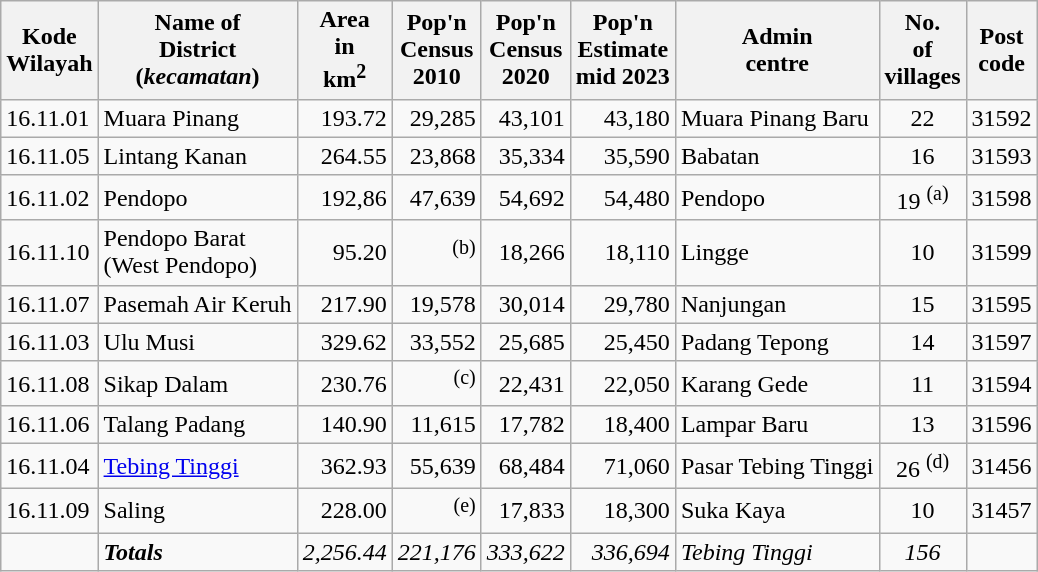<table class="sortable wikitable">
<tr>
<th>Kode <br>Wilayah</th>
<th>Name of<br>District<br>(<em>kecamatan</em>)</th>
<th>Area <br>in<br>km<sup>2</sup></th>
<th>Pop'n<br>Census<br>2010</th>
<th>Pop'n<br>Census<br>2020</th>
<th>Pop'n<br>Estimate<br>mid 2023</th>
<th>Admin<br> centre</th>
<th>No.<br>of<br>villages</th>
<th>Post<br>code</th>
</tr>
<tr>
<td>16.11.01</td>
<td>Muara Pinang</td>
<td align="right">193.72</td>
<td align="right">29,285</td>
<td align="right">43,101</td>
<td align="right">43,180</td>
<td>Muara Pinang Baru</td>
<td align="center">22</td>
<td>31592</td>
</tr>
<tr>
<td>16.11.05</td>
<td>Lintang Kanan</td>
<td align="right">264.55</td>
<td align="right">23,868</td>
<td align="right">35,334</td>
<td align="right">35,590</td>
<td>Babatan</td>
<td align="center">16</td>
<td>31593</td>
</tr>
<tr>
<td>16.11.02</td>
<td>Pendopo</td>
<td align="right">192,86</td>
<td align="right">47,639</td>
<td align="right">54,692</td>
<td align="right">54,480</td>
<td>Pendopo</td>
<td align="center">19 <sup>(a)</sup></td>
<td>31598</td>
</tr>
<tr>
<td>16.11.10</td>
<td>Pendopo Barat <br> (West Pendopo)</td>
<td align="right">95.20</td>
<td align="right"><sup>(b)</sup></td>
<td align="right">18,266</td>
<td align="right">18,110</td>
<td>Lingge</td>
<td align="center">10</td>
<td>31599</td>
</tr>
<tr>
<td>16.11.07</td>
<td>Pasemah Air Keruh</td>
<td align="right">217.90</td>
<td align="right">19,578</td>
<td align="right">30,014</td>
<td align="right">29,780</td>
<td>Nanjungan</td>
<td align="center">15</td>
<td>31595</td>
</tr>
<tr>
<td>16.11.03</td>
<td>Ulu Musi</td>
<td align="right">329.62</td>
<td align="right">33,552</td>
<td align="right">25,685</td>
<td align="right">25,450</td>
<td>Padang Tepong</td>
<td align="center">14</td>
<td>31597</td>
</tr>
<tr>
<td>16.11.08</td>
<td>Sikap Dalam</td>
<td align="right">230.76</td>
<td align="right"><sup>(c)</sup></td>
<td align="right">22,431</td>
<td align="right">22,050</td>
<td>Karang Gede</td>
<td align="center">11</td>
<td>31594</td>
</tr>
<tr>
<td>16.11.06</td>
<td>Talang Padang</td>
<td align="right">140.90</td>
<td align="right">11,615</td>
<td align="right">17,782</td>
<td align="right">18,400</td>
<td>Lampar Baru</td>
<td align="center">13</td>
<td>31596</td>
</tr>
<tr>
<td>16.11.04</td>
<td><a href='#'>Tebing Tinggi</a></td>
<td align="right">362.93</td>
<td align="right">55,639</td>
<td align="right">68,484</td>
<td align="right">71,060</td>
<td>Pasar Tebing Tinggi</td>
<td align="center">26 <sup>(d)</sup></td>
<td>31456</td>
</tr>
<tr>
<td>16.11.09</td>
<td>Saling</td>
<td align="right">228.00</td>
<td align="right"><sup>(e)</sup></td>
<td align="right">17,833</td>
<td align="right">18,300</td>
<td>Suka Kaya</td>
<td align="center">10</td>
<td>31457</td>
</tr>
<tr>
<td></td>
<td><strong><em>Totals</em></strong></td>
<td align="right"><em>2,256.44</em></td>
<td align="right"><em>221,176</em></td>
<td align="right"><em>333,622</em></td>
<td align="right"><em>336,694</em></td>
<td><em>Tebing Tinggi</em></td>
<td align="center"><em>156</em></td>
<td></td>
</tr>
</table>
